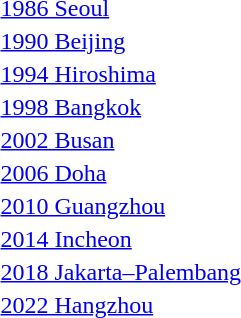<table>
<tr>
<td><a href='#'>1986 Seoul</a></td>
<td></td>
<td></td>
<td></td>
</tr>
<tr>
<td><a href='#'>1990 Beijing</a></td>
<td></td>
<td></td>
<td></td>
</tr>
<tr>
<td><a href='#'>1994 Hiroshima</a></td>
<td></td>
<td></td>
<td></td>
</tr>
<tr>
<td><a href='#'>1998 Bangkok</a></td>
<td></td>
<td></td>
<td></td>
</tr>
<tr>
<td><a href='#'>2002 Busan</a></td>
<td></td>
<td></td>
<td></td>
</tr>
<tr>
<td><a href='#'>2006 Doha</a></td>
<td></td>
<td></td>
<td></td>
</tr>
<tr>
<td><a href='#'>2010 Guangzhou</a></td>
<td></td>
<td></td>
<td></td>
</tr>
<tr>
<td><a href='#'>2014 Incheon</a></td>
<td></td>
<td></td>
<td></td>
</tr>
<tr>
<td><a href='#'>2018 Jakarta–Palembang</a></td>
<td></td>
<td></td>
<td></td>
</tr>
<tr>
<td><a href='#'>2022 Hangzhou</a></td>
<td></td>
<td></td>
<td></td>
</tr>
</table>
